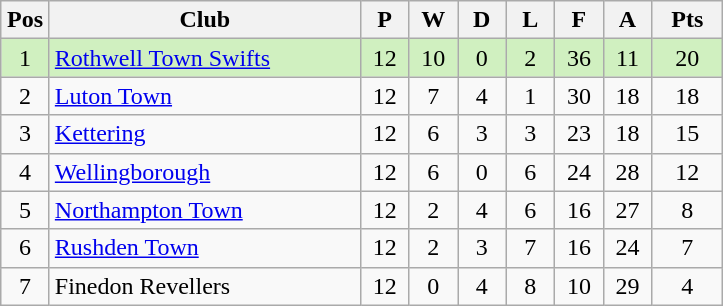<table class="wikitable" style="text-align:center">
<tr>
<th width="25">Pos</th>
<th width="200">Club</th>
<th width="25">P</th>
<th width="25">W</th>
<th width="25">D</th>
<th width="25">L</th>
<th width="25">F</th>
<th width="25">A</th>
<th width="40">Pts</th>
</tr>
<tr style="background:#D0F0C0;">
<td>1</td>
<td align="left"><a href='#'>Rothwell Town Swifts</a></td>
<td>12</td>
<td>10</td>
<td>0</td>
<td>2</td>
<td>36</td>
<td>11</td>
<td>20</td>
</tr>
<tr>
<td>2</td>
<td align="left"><a href='#'>Luton Town</a></td>
<td>12</td>
<td>7</td>
<td>4</td>
<td>1</td>
<td>30</td>
<td>18</td>
<td>18</td>
</tr>
<tr>
<td>3</td>
<td align="left"><a href='#'>Kettering</a></td>
<td>12</td>
<td>6</td>
<td>3</td>
<td>3</td>
<td>23</td>
<td>18</td>
<td>15</td>
</tr>
<tr>
<td>4</td>
<td align="left"><a href='#'>Wellingborough</a></td>
<td>12</td>
<td>6</td>
<td>0</td>
<td>6</td>
<td>24</td>
<td>28</td>
<td>12</td>
</tr>
<tr>
<td>5</td>
<td align="left"><a href='#'>Northampton Town</a></td>
<td>12</td>
<td>2</td>
<td>4</td>
<td>6</td>
<td>16</td>
<td>27</td>
<td>8</td>
</tr>
<tr>
<td>6</td>
<td align="left"><a href='#'>Rushden Town</a></td>
<td>12</td>
<td>2</td>
<td>3</td>
<td>7</td>
<td>16</td>
<td>24</td>
<td>7</td>
</tr>
<tr>
<td>7</td>
<td align="left">Finedon Revellers</td>
<td>12</td>
<td>0</td>
<td>4</td>
<td>8</td>
<td>10</td>
<td>29</td>
<td>4</td>
</tr>
</table>
